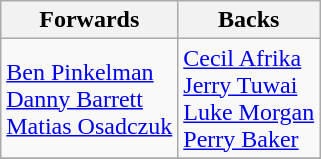<table class=wikitable style="text-align: left;">
<tr>
<th align=center>Forwards</th>
<th align=center>Backs</th>
</tr>
<tr>
<td> <a href='#'>Ben Pinkelman</a> <br>  <a href='#'>Danny Barrett</a> <br>  <a href='#'>Matias Osadczuk</a></td>
<td> <a href='#'>Cecil Afrika</a> <br>  <a href='#'>Jerry Tuwai</a> <br>  <a href='#'>Luke Morgan</a> <br>  <a href='#'>Perry Baker</a></td>
</tr>
<tr>
</tr>
</table>
